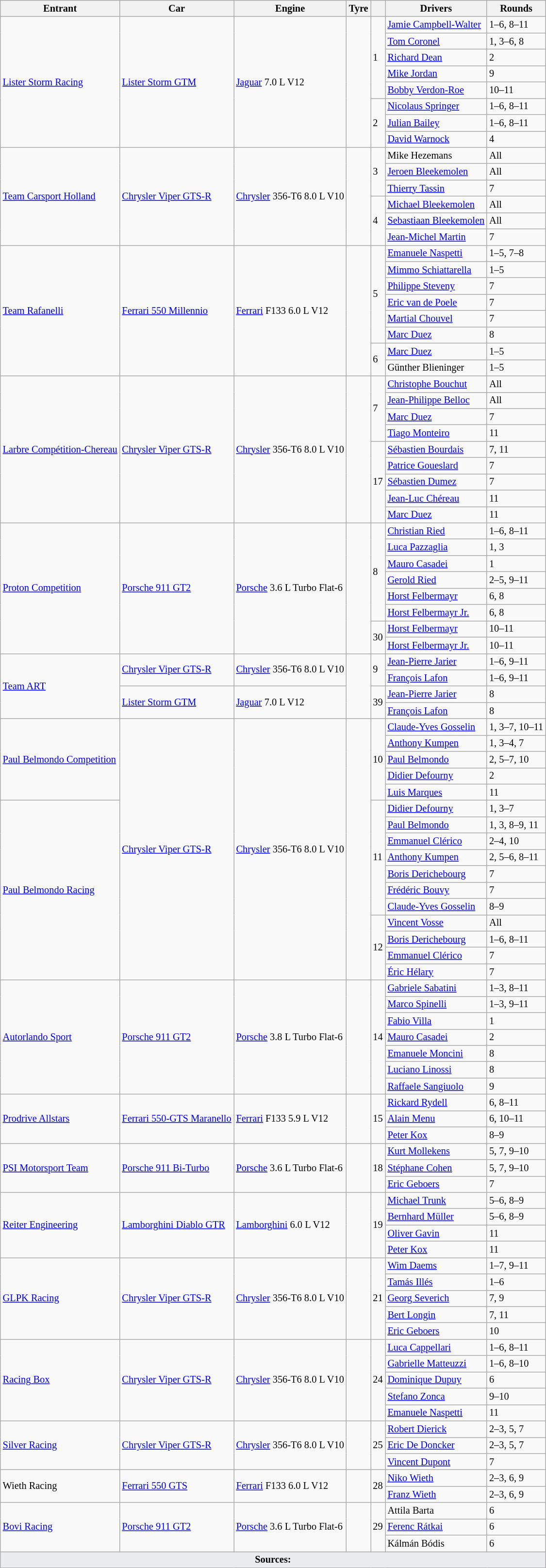<table class="wikitable" style="font-size: 85%">
<tr>
<th>Entrant</th>
<th>Car</th>
<th>Engine</th>
<th>Tyre</th>
<th></th>
<th>Drivers</th>
<th>Rounds</th>
</tr>
<tr>
<td rowspan=8> <a href='#'>Lister Storm Racing</a></td>
<td rowspan=8><a href='#'>Lister Storm GTM</a></td>
<td rowspan=8><a href='#'>Jaguar</a> 7.0 L V12</td>
<td rowspan=8></td>
<td rowspan=5>1</td>
<td> <a href='#'>Jamie Campbell-Walter</a></td>
<td>1–6, 8–11</td>
</tr>
<tr>
<td> <a href='#'>Tom Coronel</a></td>
<td>1, 3–6, 8</td>
</tr>
<tr>
<td> <a href='#'>Richard Dean</a></td>
<td>2</td>
</tr>
<tr>
<td> <a href='#'>Mike Jordan</a></td>
<td>9</td>
</tr>
<tr>
<td> <a href='#'>Bobby Verdon-Roe</a></td>
<td>10–11</td>
</tr>
<tr>
<td rowspan=3>2</td>
<td> <a href='#'>Nicolaus Springer</a></td>
<td>1–6, 8–11</td>
</tr>
<tr>
<td> <a href='#'>Julian Bailey</a></td>
<td>1–6, 8–11</td>
</tr>
<tr>
<td> <a href='#'>David Warnock</a></td>
<td>4</td>
</tr>
<tr>
<td rowspan=6> <a href='#'>Team Carsport Holland</a></td>
<td rowspan=6><a href='#'>Chrysler Viper GTS-R</a></td>
<td rowspan=6><a href='#'>Chrysler</a> 356-T6 8.0 L V10</td>
<td rowspan=6></td>
<td rowspan=3>3</td>
<td> Mike Hezemans</td>
<td>All</td>
</tr>
<tr>
<td> <a href='#'>Jeroen Bleekemolen</a></td>
<td>All</td>
</tr>
<tr>
<td> <a href='#'>Thierry Tassin</a></td>
<td>7</td>
</tr>
<tr>
<td rowspan=3>4</td>
<td> <a href='#'>Michael Bleekemolen</a></td>
<td>All</td>
</tr>
<tr>
<td> <a href='#'>Sebastiaan Bleekemolen</a></td>
<td>All</td>
</tr>
<tr>
<td> <a href='#'>Jean-Michel Martin</a></td>
<td>7</td>
</tr>
<tr>
<td rowspan=8> <a href='#'>Team Rafanelli</a></td>
<td rowspan=8><a href='#'>Ferrari 550 Millennio</a></td>
<td rowspan=8><a href='#'>Ferrari</a> F133 6.0 L V12</td>
<td rowspan=8></td>
<td rowspan=6>5</td>
<td> <a href='#'>Emanuele Naspetti</a></td>
<td>1–5, 7–8</td>
</tr>
<tr>
<td> <a href='#'>Mimmo Schiattarella</a></td>
<td>1–5</td>
</tr>
<tr>
<td> <a href='#'>Philippe Steveny</a></td>
<td>7</td>
</tr>
<tr>
<td> <a href='#'>Eric van de Poele</a></td>
<td>7</td>
</tr>
<tr>
<td> <a href='#'>Martial Chouvel</a></td>
<td>7</td>
</tr>
<tr>
<td> <a href='#'>Marc Duez</a></td>
<td>8</td>
</tr>
<tr>
<td rowspan=2>6</td>
<td> <a href='#'>Marc Duez</a></td>
<td>1–5</td>
</tr>
<tr>
<td> Günther Blieninger</td>
<td>1–5</td>
</tr>
<tr>
<td rowspan=9> <a href='#'>Larbre Compétition-Chereau</a></td>
<td rowspan=9><a href='#'>Chrysler Viper GTS-R</a></td>
<td rowspan=9><a href='#'>Chrysler</a> 356-T6 8.0 L V10</td>
<td rowspan=9></td>
<td rowspan=4>7</td>
<td> <a href='#'>Christophe Bouchut</a></td>
<td>All</td>
</tr>
<tr>
<td> <a href='#'>Jean-Philippe Belloc</a></td>
<td>All</td>
</tr>
<tr>
<td> <a href='#'>Marc Duez</a></td>
<td>7</td>
</tr>
<tr>
<td> <a href='#'>Tiago Monteiro</a></td>
<td>11</td>
</tr>
<tr>
<td rowspan=5>17</td>
<td> <a href='#'>Sébastien Bourdais</a></td>
<td>7, 11</td>
</tr>
<tr>
<td> <a href='#'>Patrice Goueslard</a></td>
<td>7</td>
</tr>
<tr>
<td> <a href='#'>Sébastien Dumez</a></td>
<td>7</td>
</tr>
<tr>
<td> <a href='#'>Jean-Luc Chéreau</a></td>
<td>11</td>
</tr>
<tr>
<td> <a href='#'>Marc Duez</a></td>
<td>11</td>
</tr>
<tr>
<td rowspan=8> <a href='#'>Proton Competition</a></td>
<td rowspan=8><a href='#'>Porsche 911 GT2</a></td>
<td rowspan=8><a href='#'>Porsche</a> 3.6 L Turbo Flat-6</td>
<td rowspan=8></td>
<td rowspan=6>8</td>
<td> <a href='#'>Christian Ried</a></td>
<td>1–6, 8–11</td>
</tr>
<tr>
<td> <a href='#'>Luca Pazzaglia</a></td>
<td>1, 3</td>
</tr>
<tr>
<td> <a href='#'>Mauro Casadei</a></td>
<td>1</td>
</tr>
<tr>
<td> <a href='#'>Gerold Ried</a></td>
<td>2–5, 9–11</td>
</tr>
<tr>
<td> <a href='#'>Horst Felbermayr</a></td>
<td>6, 8</td>
</tr>
<tr>
<td> <a href='#'>Horst Felbermayr Jr.</a></td>
<td>6, 8</td>
</tr>
<tr>
<td rowspan=2>30</td>
<td> <a href='#'>Horst Felbermayr</a></td>
<td>10–11</td>
</tr>
<tr>
<td> <a href='#'>Horst Felbermayr Jr.</a></td>
<td>10–11</td>
</tr>
<tr>
<td rowspan=4> <a href='#'>Team ART</a></td>
<td rowspan=2><a href='#'>Chrysler Viper GTS-R</a></td>
<td rowspan=2><a href='#'>Chrysler</a> 356-T6 8.0 L V10</td>
<td rowspan=4></td>
<td rowspan=2>9</td>
<td> <a href='#'>Jean-Pierre Jarier</a></td>
<td>1–6, 9–11</td>
</tr>
<tr>
<td> <a href='#'>François Lafon</a></td>
<td>1–6, 9–11</td>
</tr>
<tr>
<td rowspan=2><a href='#'>Lister Storm GTM</a></td>
<td rowspan=2><a href='#'>Jaguar</a> 7.0 L V12</td>
<td rowspan=2>39</td>
<td> <a href='#'>Jean-Pierre Jarier</a></td>
<td>8</td>
</tr>
<tr>
<td> <a href='#'>François Lafon</a></td>
<td>8</td>
</tr>
<tr>
<td rowspan=5> <a href='#'>Paul Belmondo Competition</a></td>
<td rowspan=16><a href='#'>Chrysler Viper GTS-R</a></td>
<td rowspan=16><a href='#'>Chrysler</a> 356-T6 8.0 L V10</td>
<td rowspan=16></td>
<td rowspan=5>10</td>
<td> <a href='#'>Claude-Yves Gosselin</a></td>
<td>1, 3–7, 10–11</td>
</tr>
<tr>
<td> <a href='#'>Anthony Kumpen</a></td>
<td>1, 3–4, 7</td>
</tr>
<tr>
<td> <a href='#'>Paul Belmondo</a></td>
<td>2, 5–7, 10</td>
</tr>
<tr>
<td> <a href='#'>Didier Defourny</a></td>
<td>2</td>
</tr>
<tr>
<td> <a href='#'>Luis Marques</a></td>
<td>11</td>
</tr>
<tr>
<td rowspan=11> <a href='#'>Paul Belmondo Racing</a></td>
<td rowspan=7>11</td>
<td> <a href='#'>Didier Defourny</a></td>
<td>1, 3–7</td>
</tr>
<tr>
<td> <a href='#'>Paul Belmondo</a></td>
<td>1, 3, 8–9, 11</td>
</tr>
<tr>
<td> <a href='#'>Emmanuel Clérico</a></td>
<td>2–4, 10</td>
</tr>
<tr>
<td> <a href='#'>Anthony Kumpen</a></td>
<td>2, 5–6, 8–11</td>
</tr>
<tr>
<td> <a href='#'>Boris Derichebourg</a></td>
<td>7</td>
</tr>
<tr>
<td> <a href='#'>Frédéric Bouvy</a></td>
<td>7</td>
</tr>
<tr>
<td> <a href='#'>Claude-Yves Gosselin</a></td>
<td>8–9</td>
</tr>
<tr>
<td rowspan=4>12</td>
<td> <a href='#'>Vincent Vosse</a></td>
<td>All</td>
</tr>
<tr>
<td> <a href='#'>Boris Derichebourg</a></td>
<td>1–6, 8–11</td>
</tr>
<tr>
<td> <a href='#'>Emmanuel Clérico</a></td>
<td>7</td>
</tr>
<tr>
<td> <a href='#'>Éric Hélary</a></td>
<td>7</td>
</tr>
<tr>
<td rowspan=7> <a href='#'>Autorlando Sport</a></td>
<td rowspan=7><a href='#'>Porsche 911 GT2</a></td>
<td rowspan=7><a href='#'>Porsche</a> 3.8 L Turbo Flat-6</td>
<td rowspan=7></td>
<td rowspan=7>14</td>
<td> <a href='#'>Gabriele Sabatini</a></td>
<td>1–3, 8–11</td>
</tr>
<tr>
<td> <a href='#'>Marco Spinelli</a></td>
<td>1–3, 9–11</td>
</tr>
<tr>
<td> <a href='#'>Fabio Villa</a></td>
<td>1</td>
</tr>
<tr>
<td> <a href='#'>Mauro Casadei</a></td>
<td>2</td>
</tr>
<tr>
<td> <a href='#'>Emanuele Moncini</a></td>
<td>8</td>
</tr>
<tr>
<td> <a href='#'>Luciano Linossi</a></td>
<td>8</td>
</tr>
<tr>
<td> <a href='#'>Raffaele Sangiuolo</a></td>
<td>9</td>
</tr>
<tr>
<td rowspan=3> <a href='#'>Prodrive Allstars</a></td>
<td rowspan=3><a href='#'>Ferrari 550-GTS Maranello</a></td>
<td rowspan=3><a href='#'>Ferrari</a> F133 5.9 L V12</td>
<td rowspan=3></td>
<td rowspan=3>15</td>
<td> <a href='#'>Rickard Rydell</a></td>
<td>6, 8–11</td>
</tr>
<tr>
<td> <a href='#'>Alain Menu</a></td>
<td>6, 10–11</td>
</tr>
<tr>
<td> <a href='#'>Peter Kox</a></td>
<td>8–9</td>
</tr>
<tr>
<td rowspan=3> <a href='#'>PSI Motorsport Team</a></td>
<td rowspan=3><a href='#'>Porsche 911 Bi-Turbo</a></td>
<td rowspan=3><a href='#'>Porsche</a> 3.6 L Turbo Flat-6</td>
<td rowspan=3></td>
<td rowspan=3>18</td>
<td> <a href='#'>Kurt Mollekens</a></td>
<td>5, 7, 9–10</td>
</tr>
<tr>
<td> <a href='#'>Stéphane Cohen</a></td>
<td>5, 7, 9–10</td>
</tr>
<tr>
<td> <a href='#'>Eric Geboers</a></td>
<td>7</td>
</tr>
<tr>
<td rowspan=4> <a href='#'>Reiter Engineering</a></td>
<td rowspan=4><a href='#'>Lamborghini Diablo GTR</a></td>
<td rowspan=4><a href='#'>Lamborghini</a> 6.0 L V12</td>
<td rowspan=4></td>
<td rowspan=4>19</td>
<td> <a href='#'>Michael Trunk</a></td>
<td>5–6, 8–9</td>
</tr>
<tr>
<td> <a href='#'>Bernhard Müller</a></td>
<td>5–6, 8–9</td>
</tr>
<tr>
<td> <a href='#'>Oliver Gavin</a></td>
<td>11</td>
</tr>
<tr>
<td> <a href='#'>Peter Kox</a></td>
<td>11</td>
</tr>
<tr>
<td rowspan=5> <a href='#'>GLPK Racing</a></td>
<td rowspan=5><a href='#'>Chrysler Viper GTS-R</a></td>
<td rowspan=5><a href='#'>Chrysler</a> 356-T6 8.0 L V10</td>
<td rowspan=5></td>
<td rowspan=5>21</td>
<td> <a href='#'>Wim Daems</a></td>
<td>1–7, 9–11</td>
</tr>
<tr>
<td> <a href='#'>Tamás Illés</a></td>
<td>1–6</td>
</tr>
<tr>
<td> <a href='#'>Georg Severich</a></td>
<td>7, 9</td>
</tr>
<tr>
<td> <a href='#'>Bert Longin</a></td>
<td>7, 11</td>
</tr>
<tr>
<td> <a href='#'>Eric Geboers</a></td>
<td>10</td>
</tr>
<tr>
<td rowspan=5> <a href='#'>Racing Box</a></td>
<td rowspan=5><a href='#'>Chrysler Viper GTS-R</a></td>
<td rowspan=5><a href='#'>Chrysler</a> 356-T6 8.0 L V10</td>
<td rowspan=5></td>
<td rowspan=5>24</td>
<td> <a href='#'>Luca Cappellari</a></td>
<td>1–6, 8–11</td>
</tr>
<tr>
<td> <a href='#'>Gabrielle Matteuzzi</a></td>
<td>1–6, 8–10</td>
</tr>
<tr>
<td> <a href='#'>Dominique Dupuy</a></td>
<td>6</td>
</tr>
<tr>
<td> <a href='#'>Stefano Zonca</a></td>
<td>9–10</td>
</tr>
<tr>
<td> <a href='#'>Emanuele Naspetti</a></td>
<td>11</td>
</tr>
<tr>
<td rowspan=3> <a href='#'>Silver Racing</a></td>
<td rowspan=3><a href='#'>Chrysler Viper GTS-R</a></td>
<td rowspan=3><a href='#'>Chrysler</a> 356-T6 8.0 L V10</td>
<td rowspan=3></td>
<td rowspan=3>25</td>
<td> <a href='#'>Robert Dierick</a></td>
<td>2–3, 5, 7</td>
</tr>
<tr>
<td> <a href='#'>Eric De Doncker</a></td>
<td>2–3, 5, 7</td>
</tr>
<tr>
<td> <a href='#'>Vincent Dupont</a></td>
<td>7</td>
</tr>
<tr>
<td rowspan=2> Wieth Racing</td>
<td rowspan=2><a href='#'>Ferrari 550 GTS</a></td>
<td rowspan=2><a href='#'>Ferrari</a> F133 6.0 L V12</td>
<td rowspan=2></td>
<td rowspan=2>28</td>
<td> <a href='#'>Niko Wieth</a></td>
<td>2–3, 6, 9</td>
</tr>
<tr>
<td> <a href='#'>Franz Wieth</a></td>
<td>2–3, 6, 9</td>
</tr>
<tr>
<td rowspan=3> <a href='#'>Bovi Racing</a></td>
<td rowspan=3><a href='#'>Porsche 911 GT2</a></td>
<td rowspan=3><a href='#'>Porsche</a> 3.6 L Turbo Flat-6</td>
<td rowspan=3></td>
<td rowspan=3>29</td>
<td> Attila Barta</td>
<td>6</td>
</tr>
<tr>
<td> <a href='#'>Ferenc Rátkai</a></td>
<td>6</td>
</tr>
<tr>
<td> Kálmán Bódis</td>
<td>6</td>
</tr>
<tr class="sortbottom">
<td colspan="7" style="background-color:#EAECF0;text-align:center"><strong>Sources:</strong></td>
</tr>
</table>
